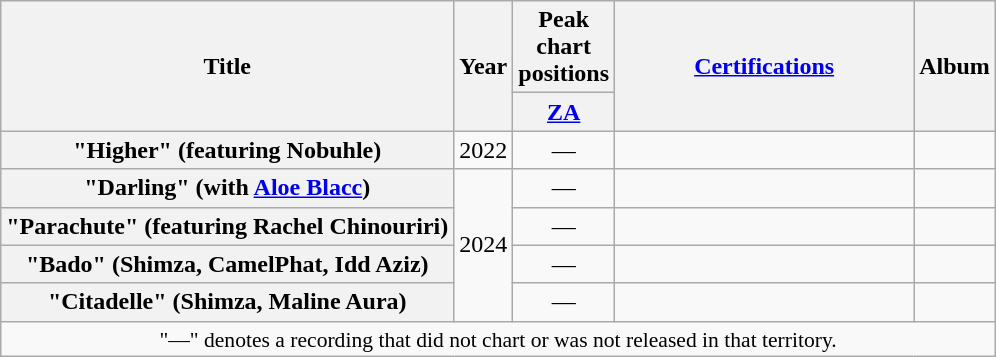<table class="wikitable plainrowheaders" style="text-align:center;">
<tr>
<th scope="col" rowspan="2">Title</th>
<th scope="col" rowspan="2">Year</th>
<th scope="col" colspan="1">Peak chart positions</th>
<th scope="col" rowspan="2" style="width:12em;"><a href='#'>Certifications</a></th>
<th scope="col" rowspan="2">Album</th>
</tr>
<tr>
<th scope="col" style="width:3em;font-size:100%;"><a href='#'>ZA</a><br></th>
</tr>
<tr>
<th scope="row">"Higher" (featuring Nobuhle)</th>
<td>2022</td>
<td>—</td>
<td></td>
<td></td>
</tr>
<tr>
<th scope="row">"Darling" (with <a href='#'>Aloe Blacc</a>)</th>
<td rowspan=4>2024</td>
<td>—</td>
<td></td>
<td></td>
</tr>
<tr>
<th scope="row">"Parachute" (featuring Rachel Chinouriri)</th>
<td>—</td>
<td></td>
<td></td>
</tr>
<tr>
<th scope="row">"Bado" (Shimza, CamelPhat, Idd Aziz)</th>
<td>—</td>
<td></td>
<td></td>
</tr>
<tr>
<th scope="row">"Citadelle" (Shimza, Maline Aura)</th>
<td>—</td>
<td></td>
<td></td>
</tr>
<tr>
<td colspan="8" style="font-size:90%">"—" denotes a recording that did not chart or was not released in that territory.</td>
</tr>
</table>
